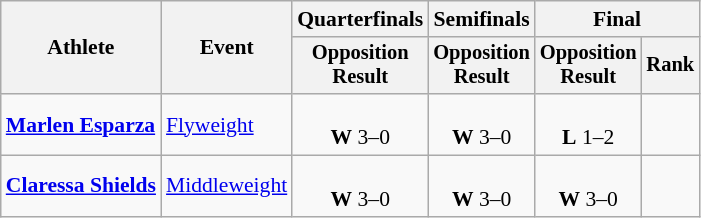<table class=wikitable style="font-size:90%;">
<tr>
<th rowspan=2>Athlete</th>
<th rowspan=2>Event</th>
<th>Quarterfinals</th>
<th>Semifinals</th>
<th colspan=2>Final</th>
</tr>
<tr style="font-size:95%">
<th>Opposition<br>Result</th>
<th>Opposition<br>Result</th>
<th>Opposition<br>Result</th>
<th>Rank</th>
</tr>
<tr align=center>
<td align=left><strong><a href='#'>Marlen Esparza</a></strong></td>
<td align=left><a href='#'>Flyweight</a></td>
<td><br><strong>W</strong> 3–0</td>
<td><br><strong>W</strong> 3–0</td>
<td><br><strong>L</strong> 1–2</td>
<td></td>
</tr>
<tr align=center>
<td align=left><strong><a href='#'>Claressa Shields</a></strong></td>
<td align=left><a href='#'>Middleweight</a></td>
<td><br><strong>W</strong> 3–0</td>
<td><br><strong>W</strong> 3–0</td>
<td><br><strong>W</strong> 3–0</td>
<td></td>
</tr>
</table>
